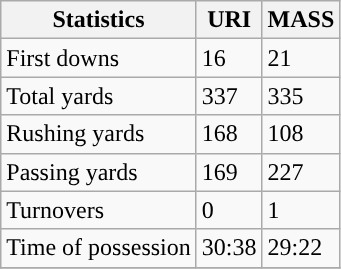<table class="wikitable">
<tr>
<th>Statistics</th>
<th>URI</th>
<th>MASS</th>
</tr>
<tr>
<td>First downs</td>
<td>16</td>
<td>21</td>
</tr>
<tr>
<td>Total yards</td>
<td>337</td>
<td>335</td>
</tr>
<tr>
<td>Rushing yards</td>
<td>168</td>
<td>108</td>
</tr>
<tr>
<td>Passing yards</td>
<td>169</td>
<td>227</td>
</tr>
<tr>
<td>Turnovers</td>
<td>0</td>
<td>1</td>
</tr>
<tr>
<td>Time of possession</td>
<td>30:38</td>
<td>29:22</td>
</tr>
<tr>
</tr>
</table>
